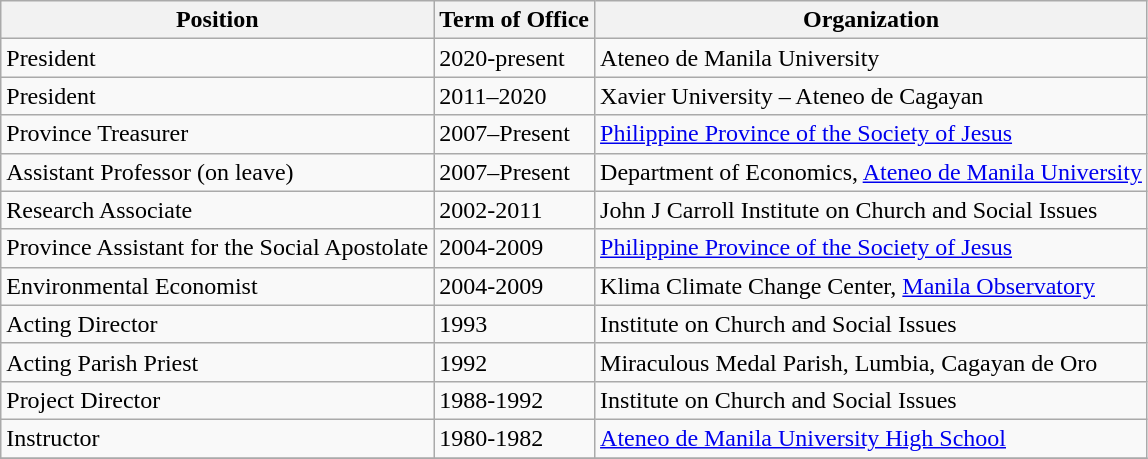<table class="wikitable sortable">
<tr>
<th>Position</th>
<th>Term of Office</th>
<th>Organization</th>
</tr>
<tr>
<td>President</td>
<td>2020-present</td>
<td>Ateneo de Manila University</td>
</tr>
<tr>
<td>President</td>
<td>2011–2020</td>
<td>Xavier University – Ateneo de Cagayan</td>
</tr>
<tr>
<td>Province Treasurer</td>
<td>2007–Present</td>
<td><a href='#'>Philippine Province of the Society of Jesus</a></td>
</tr>
<tr>
<td>Assistant Professor (on leave)</td>
<td>2007–Present</td>
<td>Department of Economics, <a href='#'>Ateneo de Manila University</a></td>
</tr>
<tr>
<td>Research Associate</td>
<td>2002-2011</td>
<td>John J Carroll Institute on Church and Social Issues</td>
</tr>
<tr>
<td>Province Assistant for the Social Apostolate</td>
<td>2004-2009</td>
<td><a href='#'>Philippine Province of the Society of Jesus</a></td>
</tr>
<tr>
<td>Environmental Economist</td>
<td>2004-2009</td>
<td>Klima Climate Change Center, <a href='#'>Manila Observatory</a></td>
</tr>
<tr>
<td>Acting Director</td>
<td>1993</td>
<td>Institute on Church and Social Issues</td>
</tr>
<tr>
<td>Acting Parish Priest</td>
<td>1992</td>
<td>Miraculous Medal Parish, Lumbia, Cagayan de Oro</td>
</tr>
<tr>
<td>Project Director</td>
<td>1988-1992</td>
<td>Institute on Church and Social Issues</td>
</tr>
<tr>
<td>Instructor</td>
<td>1980-1982</td>
<td><a href='#'>Ateneo de Manila University High School</a></td>
</tr>
<tr>
</tr>
</table>
